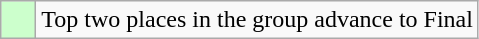<table class="wikitable">
<tr>
<td style="background:#cfc;">    </td>
<td>Top two places in the group advance to Final</td>
</tr>
</table>
